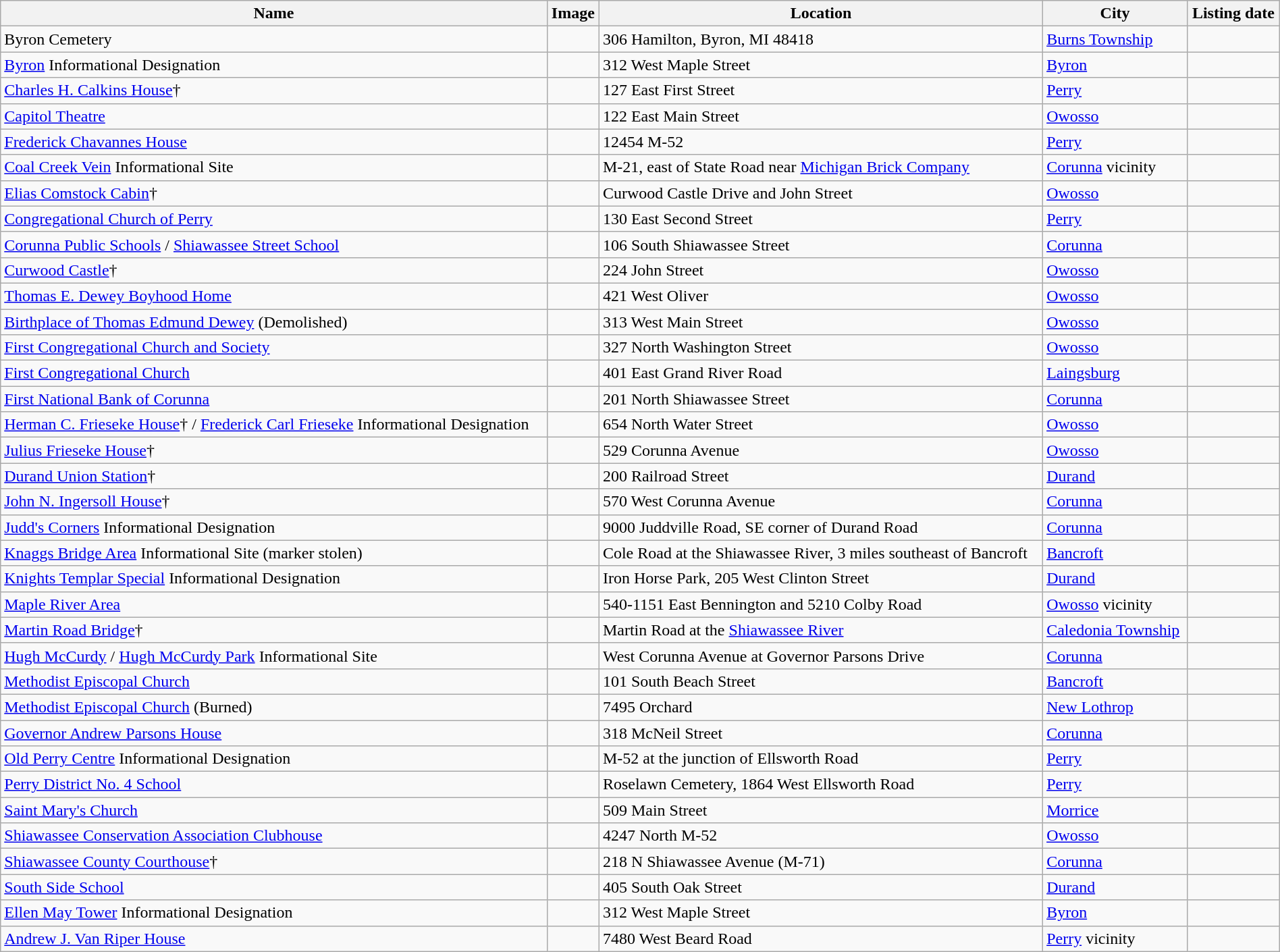<table class="wikitable sortable" style="width:100%">
<tr>
<th>Name</th>
<th>Image</th>
<th>Location</th>
<th>City</th>
<th>Listing date</th>
</tr>
<tr>
<td>Byron Cemetery</td>
<td></td>
<td>306 Hamilton, Byron, MI 48418</td>
<td><a href='#'>Burns Township</a></td>
<td></td>
</tr>
<tr>
<td><a href='#'>Byron</a> Informational Designation</td>
<td></td>
<td>312 West Maple Street</td>
<td><a href='#'>Byron</a></td>
<td></td>
</tr>
<tr>
<td><a href='#'>Charles H. Calkins House</a>†</td>
<td></td>
<td>127 East First Street</td>
<td><a href='#'>Perry</a></td>
<td></td>
</tr>
<tr>
<td><a href='#'>Capitol Theatre</a></td>
<td></td>
<td>122 East Main Street</td>
<td><a href='#'>Owosso</a></td>
<td></td>
</tr>
<tr>
<td><a href='#'>Frederick Chavannes House</a></td>
<td></td>
<td>12454 M-52</td>
<td><a href='#'>Perry</a></td>
<td></td>
</tr>
<tr>
<td><a href='#'>Coal Creek Vein</a> Informational Site</td>
<td></td>
<td>M-21, east of State Road near <a href='#'>Michigan Brick Company</a></td>
<td><a href='#'>Corunna</a> vicinity</td>
<td></td>
</tr>
<tr>
<td><a href='#'>Elias Comstock Cabin</a>†</td>
<td></td>
<td>Curwood Castle Drive and John Street</td>
<td><a href='#'>Owosso</a></td>
<td></td>
</tr>
<tr>
<td><a href='#'>Congregational Church of Perry</a></td>
<td></td>
<td>130 East Second Street</td>
<td><a href='#'>Perry</a></td>
<td></td>
</tr>
<tr>
<td><a href='#'>Corunna Public Schools</a> / <a href='#'>Shiawassee Street School</a></td>
<td></td>
<td>106 South Shiawassee Street</td>
<td><a href='#'>Corunna</a></td>
<td></td>
</tr>
<tr>
<td><a href='#'>Curwood Castle</a>†</td>
<td></td>
<td>224 John Street</td>
<td><a href='#'>Owosso</a></td>
<td></td>
</tr>
<tr>
<td><a href='#'>Thomas E. Dewey Boyhood Home</a></td>
<td></td>
<td>421 West Oliver</td>
<td><a href='#'>Owosso</a></td>
<td></td>
</tr>
<tr>
<td><a href='#'>Birthplace of Thomas Edmund Dewey</a> (Demolished)</td>
<td></td>
<td>313 West Main Street</td>
<td><a href='#'>Owosso</a></td>
<td></td>
</tr>
<tr>
<td><a href='#'>First Congregational Church and Society</a></td>
<td></td>
<td>327 North Washington Street</td>
<td><a href='#'>Owosso</a></td>
<td></td>
</tr>
<tr>
<td><a href='#'>First Congregational Church</a></td>
<td></td>
<td>401 East Grand River Road</td>
<td><a href='#'>Laingsburg</a></td>
<td></td>
</tr>
<tr>
<td><a href='#'>First National Bank of Corunna</a></td>
<td></td>
<td>201 North Shiawassee Street</td>
<td><a href='#'>Corunna</a></td>
<td></td>
</tr>
<tr>
<td><a href='#'>Herman C. Frieseke House</a>† / <a href='#'>Frederick Carl Frieseke</a> Informational Designation</td>
<td></td>
<td>654 North Water Street</td>
<td><a href='#'>Owosso</a></td>
<td></td>
</tr>
<tr>
<td><a href='#'>Julius Frieseke House</a>†</td>
<td></td>
<td>529 Corunna Avenue</td>
<td><a href='#'>Owosso</a></td>
<td></td>
</tr>
<tr>
<td><a href='#'>Durand Union Station</a>†</td>
<td></td>
<td>200 Railroad Street</td>
<td><a href='#'>Durand</a></td>
<td></td>
</tr>
<tr>
<td><a href='#'>John N. Ingersoll House</a>†</td>
<td></td>
<td>570 West Corunna Avenue</td>
<td><a href='#'>Corunna</a></td>
<td></td>
</tr>
<tr>
<td><a href='#'>Judd's Corners</a> Informational Designation</td>
<td></td>
<td>9000 Juddville Road, SE corner of Durand Road</td>
<td><a href='#'>Corunna</a></td>
<td></td>
</tr>
<tr>
<td><a href='#'>Knaggs Bridge Area</a> Informational Site (marker stolen)</td>
<td></td>
<td>Cole Road at the Shiawassee River, 3 miles southeast of Bancroft</td>
<td><a href='#'>Bancroft</a></td>
<td></td>
</tr>
<tr>
<td><a href='#'>Knights Templar Special</a> Informational Designation</td>
<td></td>
<td>Iron Horse Park, 205 West Clinton Street</td>
<td><a href='#'>Durand</a></td>
<td></td>
</tr>
<tr>
<td><a href='#'>Maple River Area</a></td>
<td></td>
<td>540-1151 East Bennington and 5210 Colby Road</td>
<td><a href='#'>Owosso</a> vicinity</td>
<td></td>
</tr>
<tr>
<td><a href='#'>Martin Road Bridge</a>†</td>
<td></td>
<td>Martin Road at the <a href='#'>Shiawassee River</a></td>
<td><a href='#'>Caledonia Township</a></td>
<td></td>
</tr>
<tr>
<td><a href='#'>Hugh McCurdy</a> / <a href='#'>Hugh McCurdy Park</a> Informational Site</td>
<td></td>
<td>West Corunna Avenue at Governor Parsons Drive</td>
<td><a href='#'>Corunna</a></td>
<td></td>
</tr>
<tr>
<td><a href='#'>Methodist Episcopal Church</a></td>
<td></td>
<td>101 South Beach Street</td>
<td><a href='#'>Bancroft</a></td>
<td></td>
</tr>
<tr>
<td><a href='#'>Methodist Episcopal Church</a> (Burned)</td>
<td></td>
<td>7495 Orchard</td>
<td><a href='#'>New Lothrop</a></td>
<td></td>
</tr>
<tr>
<td><a href='#'>Governor Andrew Parsons House</a></td>
<td></td>
<td>318 McNeil Street</td>
<td><a href='#'>Corunna</a></td>
<td></td>
</tr>
<tr>
<td><a href='#'>Old Perry Centre</a> Informational Designation</td>
<td></td>
<td>M-52 at the junction of Ellsworth Road</td>
<td><a href='#'>Perry</a></td>
<td></td>
</tr>
<tr>
<td><a href='#'>Perry District No. 4 School</a></td>
<td></td>
<td>Roselawn Cemetery, 1864 West Ellsworth Road</td>
<td><a href='#'>Perry</a></td>
<td></td>
</tr>
<tr>
<td><a href='#'>Saint Mary's Church</a></td>
<td></td>
<td>509 Main Street</td>
<td><a href='#'>Morrice</a></td>
<td></td>
</tr>
<tr>
<td><a href='#'>Shiawassee Conservation Association Clubhouse</a></td>
<td></td>
<td>4247 North M-52</td>
<td><a href='#'>Owosso</a></td>
<td></td>
</tr>
<tr>
<td><a href='#'>Shiawassee County Courthouse</a>†</td>
<td></td>
<td>218 N Shiawassee Avenue (M-71)</td>
<td><a href='#'>Corunna</a></td>
<td></td>
</tr>
<tr>
<td><a href='#'>South Side School</a></td>
<td></td>
<td>405 South Oak Street</td>
<td><a href='#'>Durand</a></td>
<td></td>
</tr>
<tr>
<td><a href='#'>Ellen May Tower</a> Informational Designation</td>
<td></td>
<td>312 West Maple Street</td>
<td><a href='#'>Byron</a></td>
<td></td>
</tr>
<tr>
<td><a href='#'>Andrew J. Van Riper House</a></td>
<td></td>
<td>7480 West Beard Road</td>
<td><a href='#'>Perry</a> vicinity</td>
<td></td>
</tr>
</table>
